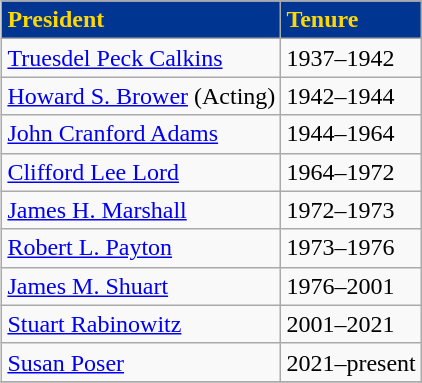<table class="wikitable" style="float:right; font-size:100%; clear:right; margin:0 0 1em 1em;">
<tr>
<td style="background:#003591; color:gold; text-align:left;"><strong>President</strong></td>
<td style="background:#003591; color:gold; text-align:left;"><strong>Tenure</strong></td>
</tr>
<tr>
<td><a href='#'>Truesdel Peck Calkins</a></td>
<td>1937–1942</td>
</tr>
<tr>
<td><a href='#'>Howard S. Brower</a> (Acting)</td>
<td>1942–1944</td>
</tr>
<tr>
<td><a href='#'>John Cranford Adams</a></td>
<td>1944–1964</td>
</tr>
<tr>
<td><a href='#'>Clifford Lee Lord</a></td>
<td>1964–1972</td>
</tr>
<tr>
<td><a href='#'>James H. Marshall</a></td>
<td>1972–1973</td>
</tr>
<tr>
<td><a href='#'>Robert L. Payton</a></td>
<td>1973–1976</td>
</tr>
<tr>
<td><a href='#'>James M. Shuart</a></td>
<td>1976–2001</td>
</tr>
<tr>
<td><a href='#'>Stuart Rabinowitz</a></td>
<td>2001–2021</td>
</tr>
<tr>
<td><a href='#'>Susan Poser</a></td>
<td>2021–present</td>
</tr>
<tr>
</tr>
</table>
